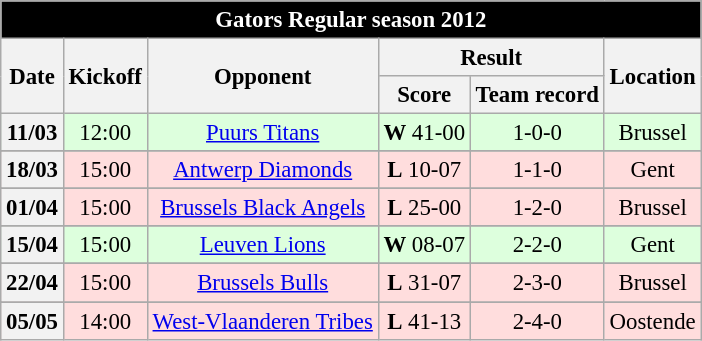<table class="wikitable" align="center" style="font-size: 95%;">
<tr>
<th style="background-color:black; color:white" colspan=6>Gators Regular season 2012</th>
</tr>
<tr>
<th rowspan="2">Date</th>
<th rowspan="2">Kickoff</th>
<th rowspan="2">Opponent</th>
<th colspan="2">Result</th>
<th rowspan="2">Location</th>
</tr>
<tr>
<th>Score</th>
<th>Team record</th>
</tr>
<tr style="background: #ddffdd;">
<th align="center">11/03</th>
<td align="center">12:00</td>
<td align="center"><a href='#'>Puurs Titans</a></td>
<td align="center"><strong>W</strong> 41-00</td>
<td align="center">1-0-0</td>
<td align="center">Brussel</td>
</tr>
<tr>
</tr>
<tr style="background: #ffdddd;">
<th align="center">18/03</th>
<td align="center">15:00</td>
<td align="center"><a href='#'>Antwerp Diamonds</a></td>
<td align="center"><strong>L</strong> 10-07</td>
<td align="center">1-1-0</td>
<td align="center">Gent</td>
</tr>
<tr>
</tr>
<tr style="background: #ffdddd;">
<th align="center">01/04</th>
<td align="center">15:00</td>
<td align="center"><a href='#'>Brussels Black Angels</a></td>
<td align="center"><strong>L</strong> 25-00</td>
<td align="center">1-2-0</td>
<td align="center">Brussel</td>
</tr>
<tr>
</tr>
<tr style="background: #ddffdd;">
<th align="center">15/04</th>
<td align="center">15:00</td>
<td align="center"><a href='#'>Leuven Lions</a></td>
<td align="center"><strong>W</strong> 08-07</td>
<td align="center">2-2-0</td>
<td align="center">Gent</td>
</tr>
<tr>
</tr>
<tr style="background: #ffdddd;">
<th align="center">22/04</th>
<td align="center">15:00</td>
<td align="center"><a href='#'>Brussels Bulls</a></td>
<td align="center"><strong>L</strong> 31-07</td>
<td align="center">2-3-0</td>
<td align="center">Brussel</td>
</tr>
<tr>
</tr>
<tr style="background: #ffdddd;">
<th align="center">05/05</th>
<td align="center">14:00</td>
<td align="center"><a href='#'>West-Vlaanderen Tribes</a></td>
<td align="center"><strong>L</strong> 41-13</td>
<td align="center">2-4-0</td>
<td align="center">Oostende</td>
</tr>
</table>
